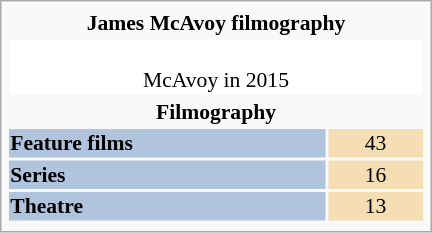<table class="infobox" style="width: 20em; text-align: left; font-size: 90%; vertical-align: middle; background-color: #white;">
<tr>
<th colspan="2" style="text-align:center;">James McAvoy filmography</th>
</tr>
<tr style="background:white;">
<td colspan="3" style="text-align:center;"><br>McAvoy in 2015</td>
</tr>
<tr>
<th colspan="2" style="text-align:center;">Filmography</th>
</tr>
<tr>
<th style="background:#B0C4DE;">Feature films</th>
<td colspan="2" style="background:wheat; text-align:center; width:50px;">43</td>
</tr>
<tr>
<th style="background:#B0C4DE;">Series</th>
<td colspan="2" style="background:wheat; text-align:center; width:50px;">16</td>
</tr>
<tr>
<th style="background:#B0C4DE;">Theatre</th>
<td colspan="2" style="background:wheat; text-align:center; width:50px;">13</td>
</tr>
<tr>
</tr>
</table>
